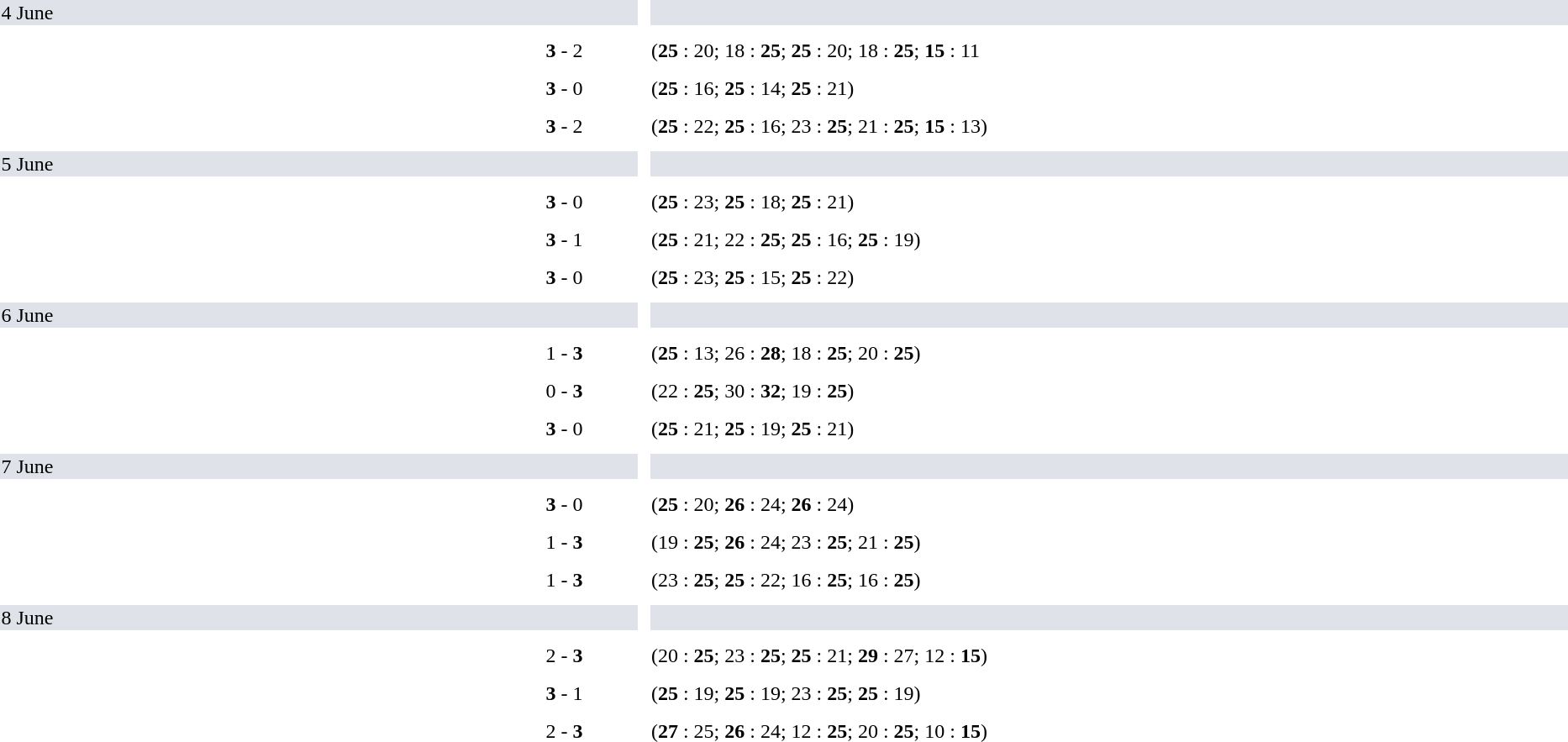<table width=100% cellspacing=10>
<tr>
<th width=20%></th>
<th width=12%></th>
<th></th>
</tr>
<tr bgcolor="#dfe2e9">
<td colspan="4">4 June</td>
<td></td>
</tr>
<tr>
<td></td>
<td align=right><strong></strong></td>
<td align=center><strong>3</strong> - 2</td>
<td></td>
<td>(<strong>25</strong> : 20; 18 : <strong>25</strong>; <strong>25</strong> : 20; 18 : <strong>25</strong>; <strong>15</strong> : 11</td>
</tr>
<tr>
<td></td>
<td align=right><strong></strong></td>
<td align=center><strong>3</strong> - 0</td>
<td></td>
<td>(<strong>25</strong> : 16; <strong>25</strong> : 14; <strong>25</strong> : 21)</td>
</tr>
<tr>
<td></td>
<td align=right><strong></strong></td>
<td align=center><strong>3</strong> - 2</td>
<td></td>
<td>(<strong>25</strong> : 22; <strong>25</strong> : 16; 23 : <strong>25</strong>; 21 : <strong>25</strong>; <strong>15</strong> : 13)</td>
</tr>
<tr bgcolor="#dfe2e9">
<td colspan="4">5 June</td>
<td></td>
</tr>
<tr>
<td></td>
<td align=right><strong></strong></td>
<td align=center><strong>3</strong> - 0</td>
<td></td>
<td>(<strong>25</strong> : 23;  <strong>25</strong> : 18; <strong>25</strong> : 21)</td>
</tr>
<tr>
<td></td>
<td align=right><strong></strong></td>
<td align=center><strong>3</strong> - 1</td>
<td></td>
<td>(<strong>25</strong> : 21; 22 : <strong>25</strong>; <strong>25</strong> : 16; <strong>25</strong> : 19)</td>
</tr>
<tr>
<td></td>
<td align=right><strong></strong></td>
<td align=center><strong>3</strong> - 0</td>
<td></td>
<td>(<strong>25</strong> : 23; <strong>25</strong> : 15; <strong>25</strong> : 22)</td>
</tr>
<tr bgcolor="#dfe2e9">
<td colspan="4">6 June</td>
<td></td>
</tr>
<tr>
<td></td>
<td align=right></td>
<td align=center>1 - <strong>3</strong></td>
<td><strong></strong></td>
<td>(<strong>25</strong> : 13; 26 : <strong>28</strong>; 18 : <strong>25</strong>; 20 : <strong>25</strong>)</td>
</tr>
<tr>
<td></td>
<td align=right></td>
<td align=center>0 - <strong>3</strong></td>
<td><strong></strong></td>
<td>(22 : <strong>25</strong>; 30 : <strong>32</strong>; 19 : <strong>25</strong>)</td>
</tr>
<tr>
<td></td>
<td align=right><strong></strong></td>
<td align=center><strong>3</strong> - 0</td>
<td></td>
<td>(<strong>25</strong> : 21; <strong>25</strong> : 19; <strong>25</strong> : 21)</td>
</tr>
<tr bgcolor="#dfe2e9">
<td colspan="4">7 June</td>
<td></td>
</tr>
<tr>
<td></td>
<td align=right><strong></strong></td>
<td align=center><strong>3</strong> - 0</td>
<td></td>
<td>(<strong>25</strong> : 20; <strong>26</strong> : 24; <strong>26</strong> : 24)</td>
</tr>
<tr>
<td></td>
<td align=right></td>
<td align=center>1 - <strong>3</strong></td>
<td><strong></strong></td>
<td>(19 : <strong>25</strong>; <strong>26</strong> : 24; 23 : <strong>25</strong>; 21 : <strong>25</strong>)</td>
</tr>
<tr>
<td></td>
<td align=right></td>
<td align=center>1 - <strong>3</strong></td>
<td><strong></strong></td>
<td>(23 : <strong>25</strong>; <strong>25</strong> : 22; 16 : <strong>25</strong>; 16 : <strong>25</strong>)</td>
</tr>
<tr bgcolor="#dfe2e9">
<td colspan="4">8 June</td>
<td></td>
</tr>
<tr>
<td></td>
<td align=right></td>
<td align=center>2 - <strong>3</strong></td>
<td><strong></strong></td>
<td>(20 : <strong>25</strong>; 23 : <strong>25</strong>; <strong>25</strong> : 21; <strong>29</strong> : 27; 12 : <strong>15</strong>)</td>
</tr>
<tr>
<td></td>
<td align=right><strong></strong></td>
<td align=center><strong>3</strong> - 1</td>
<td></td>
<td>(<strong>25</strong> : 19; <strong>25</strong> : 19; 23 : <strong>25</strong>; <strong>25</strong> : 19)</td>
</tr>
<tr>
<td></td>
<td align=right></td>
<td align=center>2 - <strong>3</strong></td>
<td><strong></strong></td>
<td>(<strong>27</strong> : 25; <strong>26</strong> : 24; 12 : <strong>25</strong>; 20 : <strong>25</strong>; 10 : <strong>15</strong>)</td>
</tr>
</table>
